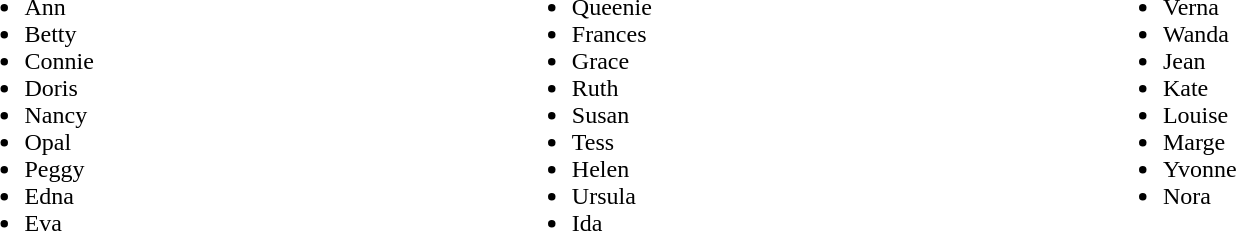<table width="90%">
<tr>
<td><br><ul><li>Ann</li><li>Betty</li><li>Connie</li><li>Doris</li><li>Nancy</li><li>Opal</li><li>Peggy</li><li>Edna</li><li>Eva</li></ul></td>
<td><br><ul><li>Queenie</li><li>Frances</li><li>Grace</li><li>Ruth</li><li>Susan</li><li>Tess</li><li>Helen</li><li>Ursula</li><li>Ida</li></ul></td>
<td valign="top"><br><ul><li>Verna</li><li>Wanda</li><li>Jean</li><li>Kate</li><li>Louise</li><li>Marge</li><li>Yvonne</li><li>Nora</li></ul></td>
</tr>
</table>
